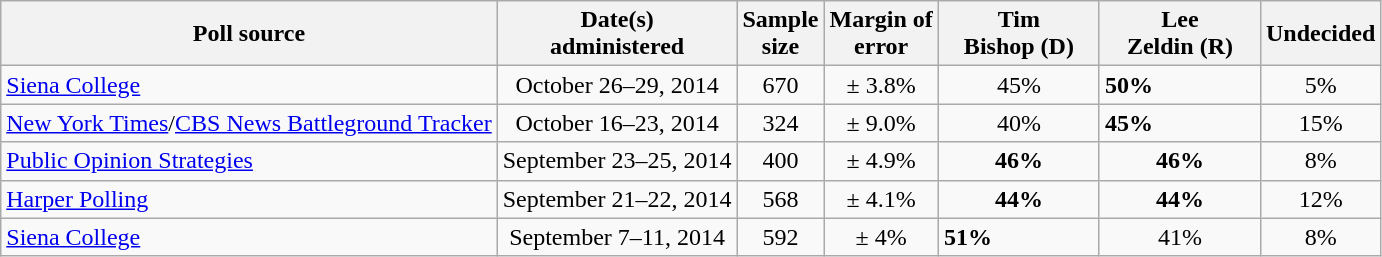<table class="wikitable">
<tr>
<th>Poll source</th>
<th>Date(s)<br>administered</th>
<th>Sample<br>size</th>
<th>Margin of<br>error</th>
<th style="width:100px;">Tim<br>Bishop (D)</th>
<th style="width:100px;">Lee<br>Zeldin (R)</th>
<th>Undecided</th>
</tr>
<tr>
<td><a href='#'>Siena College</a></td>
<td align=center>October 26–29, 2014</td>
<td align=center>670</td>
<td align=center>± 3.8%</td>
<td align=center>45%</td>
<td><strong>50%</strong></td>
<td align=center>5%</td>
</tr>
<tr>
<td><a href='#'>New York Times</a>/<a href='#'>CBS News Battleground Tracker</a></td>
<td align=center>October 16–23, 2014</td>
<td align=center>324</td>
<td align=center>± 9.0%</td>
<td align=center>40%</td>
<td><strong>45%</strong></td>
<td align=center>15%</td>
</tr>
<tr>
<td><a href='#'>Public Opinion Strategies</a></td>
<td align=center>September 23–25, 2014</td>
<td align=center>400</td>
<td align=center>± 4.9%</td>
<td align=center><strong>46%</strong></td>
<td align=center><strong>46%</strong></td>
<td align=center>8%</td>
</tr>
<tr>
<td><a href='#'>Harper Polling</a></td>
<td align=center>September 21–22, 2014</td>
<td align=center>568</td>
<td align=center>± 4.1%</td>
<td align=center><strong>44%</strong></td>
<td align=center><strong>44%</strong></td>
<td align=center>12%</td>
</tr>
<tr>
<td><a href='#'>Siena College</a></td>
<td align=center>September 7–11, 2014</td>
<td align=center>592</td>
<td align=center>± 4%</td>
<td><strong>51%</strong></td>
<td align=center>41%</td>
<td align=center>8%</td>
</tr>
</table>
